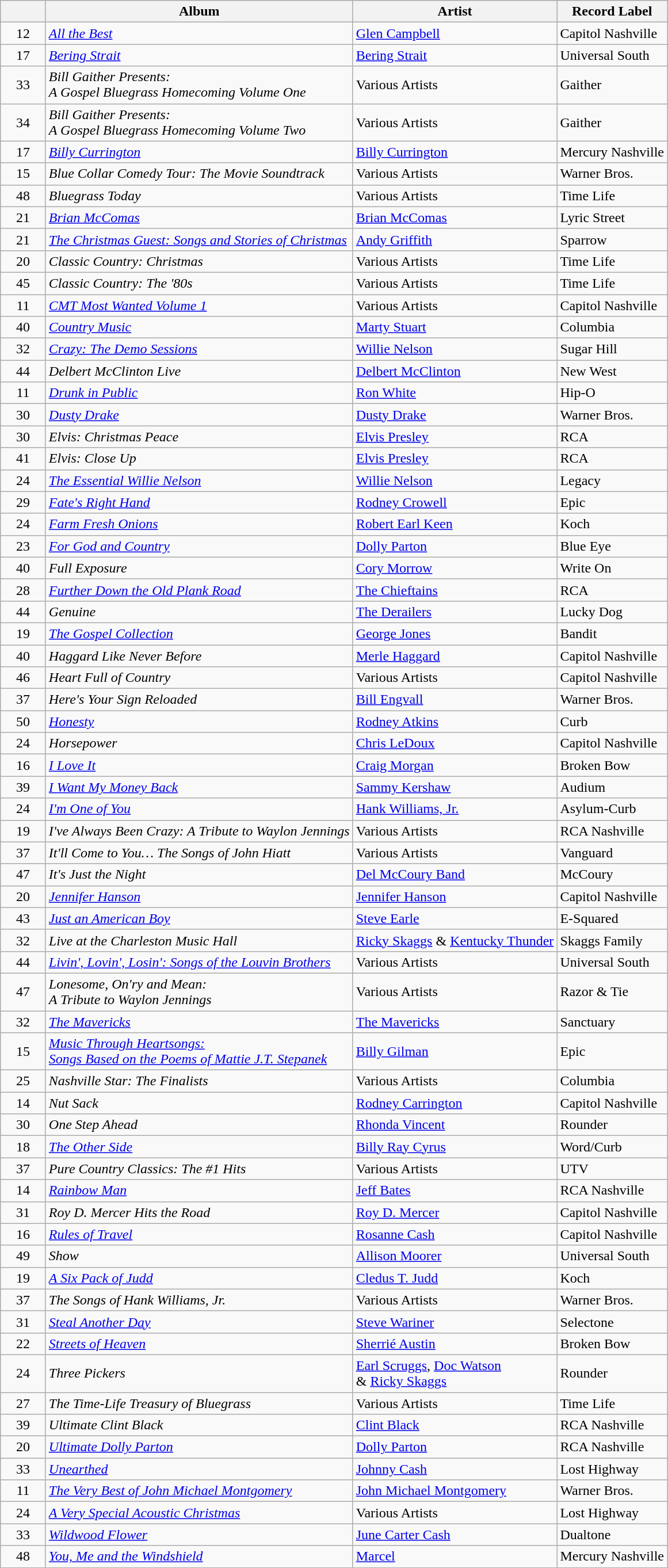<table class="wikitable sortable">
<tr>
<th width=45></th>
<th>Album</th>
<th>Artist</th>
<th>Record Label</th>
</tr>
<tr>
<td align="center">12</td>
<td><em><a href='#'>All the Best</a></em></td>
<td><a href='#'>Glen Campbell</a></td>
<td>Capitol Nashville</td>
</tr>
<tr>
<td align="center">17</td>
<td><em><a href='#'>Bering Strait</a></em></td>
<td><a href='#'>Bering Strait</a></td>
<td>Universal South</td>
</tr>
<tr>
<td align="center">33</td>
<td><em>Bill Gaither Presents:<br>A Gospel Bluegrass Homecoming Volume One</em></td>
<td>Various Artists</td>
<td>Gaither</td>
</tr>
<tr>
<td align="center">34</td>
<td><em>Bill Gaither Presents:<br>A Gospel Bluegrass Homecoming Volume Two</em></td>
<td>Various Artists</td>
<td>Gaither</td>
</tr>
<tr>
<td align="center">17</td>
<td><em><a href='#'>Billy Currington</a></em></td>
<td><a href='#'>Billy Currington</a></td>
<td>Mercury Nashville</td>
</tr>
<tr>
<td align="center">15</td>
<td><em>Blue Collar Comedy Tour: The Movie Soundtrack</em></td>
<td>Various Artists</td>
<td>Warner Bros.</td>
</tr>
<tr>
<td align="center">48</td>
<td><em>Bluegrass Today</em></td>
<td>Various Artists</td>
<td>Time Life</td>
</tr>
<tr>
<td align="center">21</td>
<td><em><a href='#'>Brian McComas</a></em></td>
<td><a href='#'>Brian McComas</a></td>
<td>Lyric Street</td>
</tr>
<tr>
<td align="center">21</td>
<td><em><a href='#'>The Christmas Guest: Songs and Stories of Christmas</a></em></td>
<td><a href='#'>Andy Griffith</a></td>
<td>Sparrow</td>
</tr>
<tr>
<td align="center">20</td>
<td><em>Classic Country: Christmas</em></td>
<td>Various Artists</td>
<td>Time Life</td>
</tr>
<tr>
<td align="center">45</td>
<td><em>Classic Country: The '80s</em></td>
<td>Various Artists</td>
<td>Time Life</td>
</tr>
<tr>
<td align="center">11</td>
<td><em><a href='#'>CMT Most Wanted Volume 1</a></em></td>
<td>Various Artists</td>
<td>Capitol Nashville</td>
</tr>
<tr>
<td align="center">40</td>
<td><em><a href='#'>Country Music</a></em></td>
<td><a href='#'>Marty Stuart</a></td>
<td>Columbia</td>
</tr>
<tr>
<td align="center">32</td>
<td><em><a href='#'>Crazy: The Demo Sessions</a></em></td>
<td><a href='#'>Willie Nelson</a></td>
<td>Sugar Hill</td>
</tr>
<tr>
<td align="center">44</td>
<td><em>Delbert McClinton Live</em></td>
<td><a href='#'>Delbert McClinton</a></td>
<td>New West</td>
</tr>
<tr>
<td align="center">11</td>
<td><em><a href='#'>Drunk in Public</a></em></td>
<td><a href='#'>Ron White</a></td>
<td>Hip-O</td>
</tr>
<tr>
<td align="center">30</td>
<td><em><a href='#'>Dusty Drake</a></em></td>
<td><a href='#'>Dusty Drake</a></td>
<td>Warner Bros.</td>
</tr>
<tr>
<td align="center">30</td>
<td><em>Elvis: Christmas Peace</em></td>
<td><a href='#'>Elvis Presley</a></td>
<td>RCA</td>
</tr>
<tr>
<td align="center">41</td>
<td><em>Elvis: Close Up</em></td>
<td><a href='#'>Elvis Presley</a></td>
<td>RCA</td>
</tr>
<tr>
<td align="center">24</td>
<td><em><a href='#'>The Essential Willie Nelson</a></em></td>
<td><a href='#'>Willie Nelson</a></td>
<td>Legacy</td>
</tr>
<tr>
<td align="center">29</td>
<td><em><a href='#'>Fate's Right Hand</a></em></td>
<td><a href='#'>Rodney Crowell</a></td>
<td>Epic</td>
</tr>
<tr>
<td align="center">24</td>
<td><em><a href='#'>Farm Fresh Onions</a></em></td>
<td><a href='#'>Robert Earl Keen</a></td>
<td>Koch</td>
</tr>
<tr>
<td align="center">23</td>
<td><em><a href='#'>For God and Country</a></em></td>
<td><a href='#'>Dolly Parton</a></td>
<td>Blue Eye</td>
</tr>
<tr>
<td align="center">40</td>
<td><em>Full Exposure</em></td>
<td><a href='#'>Cory Morrow</a></td>
<td>Write On</td>
</tr>
<tr>
<td align="center">28</td>
<td><em><a href='#'>Further Down the Old Plank Road</a></em></td>
<td><a href='#'>The Chieftains</a></td>
<td>RCA</td>
</tr>
<tr>
<td align="center">44</td>
<td><em>Genuine</em></td>
<td><a href='#'>The Derailers</a></td>
<td>Lucky Dog</td>
</tr>
<tr>
<td align="center">19</td>
<td><em><a href='#'>The Gospel Collection</a></em></td>
<td><a href='#'>George Jones</a></td>
<td>Bandit</td>
</tr>
<tr>
<td align="center">40</td>
<td><em>Haggard Like Never Before</em></td>
<td><a href='#'>Merle Haggard</a></td>
<td>Capitol Nashville</td>
</tr>
<tr>
<td align="center">46</td>
<td><em>Heart Full of Country</em></td>
<td>Various Artists</td>
<td>Capitol Nashville</td>
</tr>
<tr>
<td align="center">37</td>
<td><em>Here's Your Sign Reloaded</em></td>
<td><a href='#'>Bill Engvall</a></td>
<td>Warner Bros.</td>
</tr>
<tr>
<td align="center">50</td>
<td><em><a href='#'>Honesty</a></em></td>
<td><a href='#'>Rodney Atkins</a></td>
<td>Curb</td>
</tr>
<tr>
<td align="center">24</td>
<td><em>Horsepower</em></td>
<td><a href='#'>Chris LeDoux</a></td>
<td>Capitol Nashville</td>
</tr>
<tr>
<td align="center">16</td>
<td><em><a href='#'>I Love It</a></em></td>
<td><a href='#'>Craig Morgan</a></td>
<td>Broken Bow</td>
</tr>
<tr>
<td align="center">39</td>
<td><em><a href='#'>I Want My Money Back</a></em></td>
<td><a href='#'>Sammy Kershaw</a></td>
<td>Audium</td>
</tr>
<tr>
<td align="center">24</td>
<td><em><a href='#'>I'm One of You</a></em></td>
<td><a href='#'>Hank Williams, Jr.</a></td>
<td>Asylum-Curb</td>
</tr>
<tr>
<td align="center">19</td>
<td><em>I've Always Been Crazy: A Tribute to Waylon Jennings</em></td>
<td>Various Artists</td>
<td>RCA Nashville</td>
</tr>
<tr>
<td align="center">37</td>
<td><em>It'll Come to You… The Songs of John Hiatt</em></td>
<td>Various Artists</td>
<td>Vanguard</td>
</tr>
<tr>
<td align="center">47</td>
<td><em>It's Just the Night</em></td>
<td><a href='#'>Del McCoury Band</a></td>
<td>McCoury</td>
</tr>
<tr>
<td align="center">20</td>
<td><em><a href='#'>Jennifer Hanson</a></em></td>
<td><a href='#'>Jennifer Hanson</a></td>
<td>Capitol Nashville</td>
</tr>
<tr>
<td align="center">43</td>
<td><em><a href='#'>Just an American Boy</a></em></td>
<td><a href='#'>Steve Earle</a></td>
<td>E-Squared</td>
</tr>
<tr>
<td align="center">32</td>
<td><em>Live at the Charleston Music Hall</em></td>
<td><a href='#'>Ricky Skaggs</a> & <a href='#'>Kentucky Thunder</a></td>
<td>Skaggs Family</td>
</tr>
<tr>
<td align="center">44</td>
<td><em><a href='#'>Livin', Lovin', Losin': Songs of the Louvin Brothers</a></em></td>
<td>Various Artists</td>
<td>Universal South</td>
</tr>
<tr>
<td align="center">47</td>
<td><em>Lonesome, On'ry and Mean:<br>A Tribute to Waylon Jennings</em></td>
<td>Various Artists</td>
<td>Razor & Tie</td>
</tr>
<tr>
<td align="center">32</td>
<td><em><a href='#'>The Mavericks</a></em></td>
<td><a href='#'>The Mavericks</a></td>
<td>Sanctuary</td>
</tr>
<tr>
<td align="center">15</td>
<td><em><a href='#'>Music Through Heartsongs:<br>Songs Based on the Poems of Mattie J.T. Stepanek</a></em></td>
<td><a href='#'>Billy Gilman</a></td>
<td>Epic</td>
</tr>
<tr>
<td align="center">25</td>
<td><em>Nashville Star: The Finalists</em></td>
<td>Various Artists</td>
<td>Columbia</td>
</tr>
<tr>
<td align="center">14</td>
<td><em>Nut Sack</em></td>
<td><a href='#'>Rodney Carrington</a></td>
<td>Capitol Nashville</td>
</tr>
<tr>
<td align="center">30</td>
<td><em>One Step Ahead</em></td>
<td><a href='#'>Rhonda Vincent</a></td>
<td>Rounder</td>
</tr>
<tr>
<td align="center">18</td>
<td><em><a href='#'>The Other Side</a></em></td>
<td><a href='#'>Billy Ray Cyrus</a></td>
<td>Word/Curb</td>
</tr>
<tr>
<td align="center">37</td>
<td><em>Pure Country Classics: The #1 Hits</em></td>
<td>Various Artists</td>
<td>UTV</td>
</tr>
<tr>
<td align="center">14</td>
<td><em><a href='#'>Rainbow Man</a></em></td>
<td><a href='#'>Jeff Bates</a></td>
<td>RCA Nashville</td>
</tr>
<tr>
<td align="center">31</td>
<td><em>Roy D. Mercer Hits the Road</em></td>
<td><a href='#'>Roy D. Mercer</a></td>
<td>Capitol Nashville</td>
</tr>
<tr>
<td align="center">16</td>
<td><em><a href='#'>Rules of Travel</a></em></td>
<td><a href='#'>Rosanne Cash</a></td>
<td>Capitol Nashville</td>
</tr>
<tr>
<td align="center">49</td>
<td><em>Show</em></td>
<td><a href='#'>Allison Moorer</a></td>
<td>Universal South</td>
</tr>
<tr>
<td align="center">19</td>
<td><em><a href='#'>A Six Pack of Judd</a></em></td>
<td><a href='#'>Cledus T. Judd</a></td>
<td>Koch</td>
</tr>
<tr>
<td align="center">37</td>
<td><em>The Songs of Hank Williams, Jr.</em></td>
<td>Various Artists</td>
<td>Warner Bros.</td>
</tr>
<tr>
<td align="center">31</td>
<td><em><a href='#'>Steal Another Day</a></em></td>
<td><a href='#'>Steve Wariner</a></td>
<td>Selectone</td>
</tr>
<tr>
<td align="center">22</td>
<td><em><a href='#'>Streets of Heaven</a></em></td>
<td><a href='#'>Sherrié Austin</a></td>
<td>Broken Bow</td>
</tr>
<tr>
<td align="center">24</td>
<td><em>Three Pickers</em></td>
<td><a href='#'>Earl Scruggs</a>, <a href='#'>Doc Watson</a><br>& <a href='#'>Ricky Skaggs</a></td>
<td>Rounder</td>
</tr>
<tr>
<td align="center">27</td>
<td><em>The Time-Life Treasury of Bluegrass</em></td>
<td>Various Artists</td>
<td>Time Life</td>
</tr>
<tr>
<td align="center">39</td>
<td><em>Ultimate Clint Black</em></td>
<td><a href='#'>Clint Black</a></td>
<td>RCA Nashville</td>
</tr>
<tr>
<td align="center">20</td>
<td><em><a href='#'>Ultimate Dolly Parton</a></em></td>
<td><a href='#'>Dolly Parton</a></td>
<td>RCA Nashville</td>
</tr>
<tr>
<td align="center">33</td>
<td><em><a href='#'>Unearthed</a></em></td>
<td><a href='#'>Johnny Cash</a></td>
<td>Lost Highway</td>
</tr>
<tr>
<td align="center">11</td>
<td><em><a href='#'>The Very Best of John Michael Montgomery</a></em></td>
<td><a href='#'>John Michael Montgomery</a></td>
<td>Warner Bros.</td>
</tr>
<tr>
<td align="center">24</td>
<td><em><a href='#'>A Very Special Acoustic Christmas</a></em></td>
<td>Various Artists</td>
<td>Lost Highway</td>
</tr>
<tr>
<td align="center">33</td>
<td><em><a href='#'>Wildwood Flower</a></em></td>
<td><a href='#'>June Carter Cash</a></td>
<td>Dualtone</td>
</tr>
<tr>
<td align="center">48</td>
<td><em><a href='#'>You, Me and the Windshield</a></em></td>
<td><a href='#'>Marcel</a></td>
<td>Mercury Nashville</td>
</tr>
</table>
